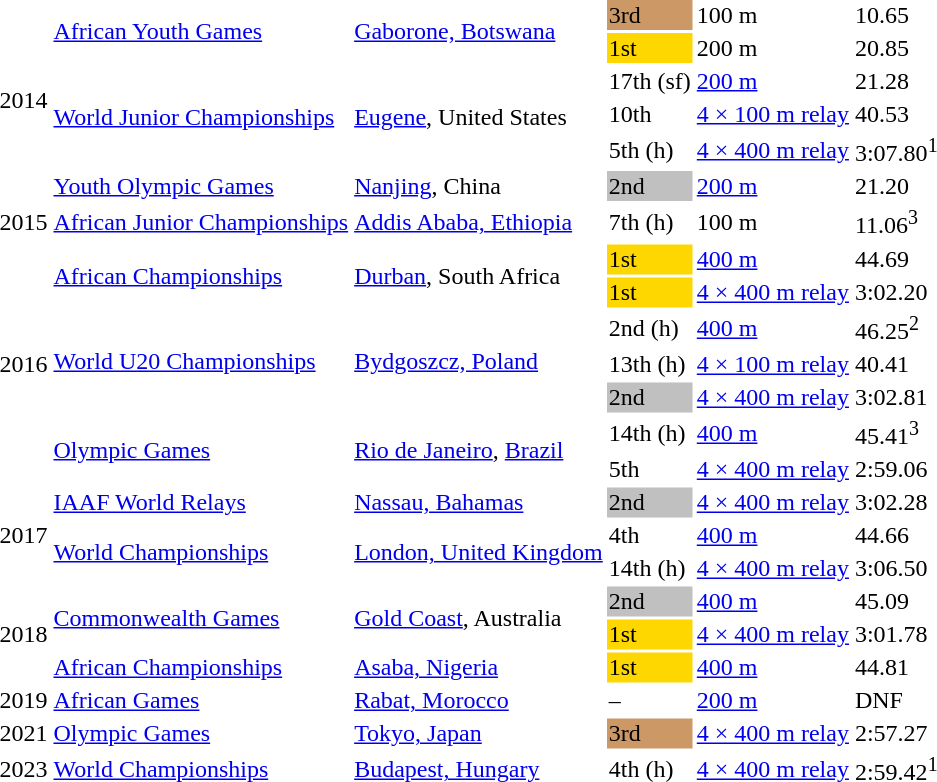<table>
<tr>
<td rowspan=6>2014</td>
<td rowspan=2><a href='#'>African Youth Games</a></td>
<td rowspan=2><a href='#'>Gaborone, Botswana</a></td>
<td bgcolor=cc9966>3rd</td>
<td>100 m</td>
<td>10.65</td>
</tr>
<tr>
<td bgcolor=gold>1st</td>
<td>200 m</td>
<td>20.85</td>
</tr>
<tr>
<td rowspan=3><a href='#'>World Junior Championships</a></td>
<td rowspan=3><a href='#'>Eugene</a>, United States</td>
<td>17th (sf)</td>
<td><a href='#'>200 m</a></td>
<td>21.28</td>
</tr>
<tr>
<td>10th</td>
<td><a href='#'>4 × 100 m relay</a></td>
<td>40.53</td>
</tr>
<tr>
<td>5th (h)</td>
<td><a href='#'>4 × 400 m relay</a></td>
<td>3:07.80<sup>1</sup></td>
</tr>
<tr>
<td><a href='#'>Youth Olympic Games</a></td>
<td><a href='#'>Nanjing</a>, China</td>
<td bgcolor=silver>2nd</td>
<td><a href='#'>200 m</a></td>
<td>21.20</td>
</tr>
<tr>
<td>2015</td>
<td><a href='#'>African Junior Championships</a></td>
<td><a href='#'>Addis Ababa, Ethiopia</a></td>
<td>7th (h)</td>
<td>100 m</td>
<td>11.06<sup>3</sup></td>
</tr>
<tr>
<td rowspan=7>2016</td>
<td rowspan=2><a href='#'>African Championships</a></td>
<td rowspan=2><a href='#'>Durban</a>, South Africa</td>
<td bgcolor=gold>1st</td>
<td><a href='#'>400 m</a></td>
<td>44.69</td>
</tr>
<tr>
<td bgcolor=gold>1st</td>
<td><a href='#'>4 × 400 m relay</a></td>
<td>3:02.20</td>
</tr>
<tr>
<td rowspan=3><a href='#'>World U20 Championships</a></td>
<td rowspan=3><a href='#'>Bydgoszcz, Poland</a></td>
<td>2nd (h)</td>
<td><a href='#'>400 m</a></td>
<td>46.25<sup>2</sup></td>
</tr>
<tr>
<td>13th (h)</td>
<td><a href='#'>4 × 100 m relay</a></td>
<td>40.41</td>
</tr>
<tr>
<td bgcolor=silver>2nd</td>
<td><a href='#'>4 × 400 m relay</a></td>
<td>3:02.81</td>
</tr>
<tr>
<td rowspan=2><a href='#'>Olympic Games</a></td>
<td rowspan=2><a href='#'>Rio de Janeiro</a>, <a href='#'>Brazil</a></td>
<td>14th (h)</td>
<td><a href='#'>400 m</a></td>
<td>45.41<sup>3</sup></td>
</tr>
<tr>
<td>5th</td>
<td><a href='#'>4 × 400 m relay</a></td>
<td>2:59.06</td>
</tr>
<tr>
<td rowspan=3>2017</td>
<td><a href='#'>IAAF World Relays</a></td>
<td><a href='#'>Nassau, Bahamas</a></td>
<td bgcolor=silver>2nd</td>
<td><a href='#'>4 × 400 m relay</a></td>
<td>3:02.28</td>
</tr>
<tr>
<td rowspan=2><a href='#'>World Championships</a></td>
<td rowspan=2><a href='#'>London, United Kingdom</a></td>
<td>4th</td>
<td><a href='#'>400 m</a></td>
<td>44.66</td>
</tr>
<tr>
<td>14th (h)</td>
<td><a href='#'>4 × 400 m relay</a></td>
<td>3:06.50</td>
</tr>
<tr>
<td rowspan=3>2018</td>
<td rowspan=2><a href='#'>Commonwealth Games</a></td>
<td rowspan=2><a href='#'>Gold Coast</a>, Australia</td>
<td bgcolor=silver>2nd</td>
<td><a href='#'>400 m</a></td>
<td>45.09</td>
</tr>
<tr>
<td bgcolor=gold>1st</td>
<td><a href='#'>4 × 400 m relay</a></td>
<td>3:01.78</td>
</tr>
<tr>
<td><a href='#'>African Championships</a></td>
<td><a href='#'>Asaba, Nigeria</a></td>
<td bgcolor=gold>1st</td>
<td><a href='#'>400 m</a></td>
<td>44.81</td>
</tr>
<tr>
<td>2019</td>
<td><a href='#'>African Games</a></td>
<td><a href='#'>Rabat, Morocco</a></td>
<td>–</td>
<td><a href='#'>200 m</a></td>
<td>DNF</td>
</tr>
<tr>
<td>2021</td>
<td><a href='#'>Olympic Games</a></td>
<td><a href='#'>Tokyo, Japan</a></td>
<td bgcolor=cc9966>3rd</td>
<td><a href='#'>4 × 400 m relay</a></td>
<td>2:57.27</td>
</tr>
<tr>
<td>2023</td>
<td><a href='#'>World Championships</a></td>
<td><a href='#'>Budapest, Hungary</a></td>
<td>4th (h)</td>
<td><a href='#'>4 × 400 m relay</a></td>
<td>2:59.42<sup>1</sup></td>
</tr>
</table>
